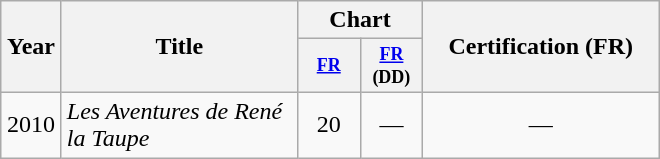<table class="wikitable">
<tr>
<th rowspan="2" width="33">Year</th>
<th rowspan="2" width="150">Title</th>
<th colspan="2">Chart</th>
<th rowspan="2" width="150">Certification (FR)</th>
</tr>
<tr>
<th style="width:3em;font-size:75%"><a href='#'>FR</a></th>
<th style="width:3em;font-size:75%"><a href='#'>FR</a> (DD)</th>
</tr>
<tr>
<td align="center">2010</td>
<td><em>Les Aventures de René la Taupe</em></td>
<td align="center">20</td>
<td align="center">—</td>
<td align="center">—</td>
</tr>
</table>
